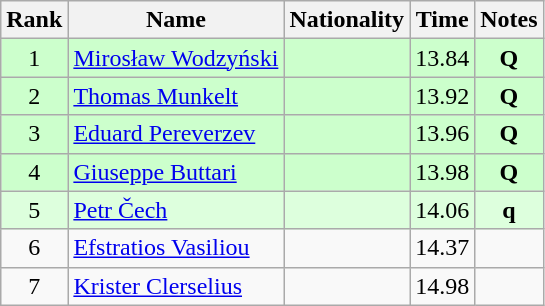<table class="wikitable sortable" style="text-align:center">
<tr>
<th>Rank</th>
<th>Name</th>
<th>Nationality</th>
<th>Time</th>
<th>Notes</th>
</tr>
<tr bgcolor=ccffcc>
<td>1</td>
<td align=left><a href='#'>Mirosław Wodzyński</a></td>
<td align=left></td>
<td>13.84</td>
<td><strong>Q</strong></td>
</tr>
<tr bgcolor=ccffcc>
<td>2</td>
<td align=left><a href='#'>Thomas Munkelt</a></td>
<td align=left></td>
<td>13.92</td>
<td><strong>Q</strong></td>
</tr>
<tr bgcolor=ccffcc>
<td>3</td>
<td align=left><a href='#'>Eduard Pereverzev</a></td>
<td align=left></td>
<td>13.96</td>
<td><strong>Q</strong></td>
</tr>
<tr bgcolor=ccffcc>
<td>4</td>
<td align=left><a href='#'>Giuseppe Buttari</a></td>
<td align=left></td>
<td>13.98</td>
<td><strong>Q</strong></td>
</tr>
<tr bgcolor=ddffdd>
<td>5</td>
<td align=left><a href='#'>Petr Čech</a></td>
<td align=left></td>
<td>14.06</td>
<td><strong>q</strong></td>
</tr>
<tr>
<td>6</td>
<td align=left><a href='#'>Efstratios Vasiliou</a></td>
<td align=left></td>
<td>14.37</td>
<td></td>
</tr>
<tr>
<td>7</td>
<td align=left><a href='#'>Krister Clerselius</a></td>
<td align=left></td>
<td>14.98</td>
<td></td>
</tr>
</table>
